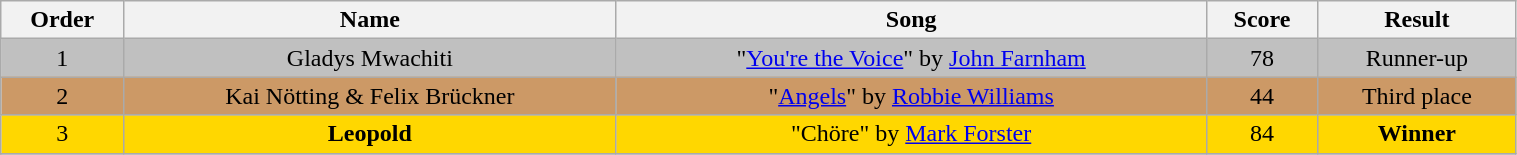<table class="wikitable sortable collapsed" style="text-align:center; width:80%;">
<tr style="text-align:Center; background:#cc;">
<th>Order</th>
<th>Name</th>
<th>Song</th>
<th>Score</th>
<th>Result</th>
</tr>
<tr style="background:silver">
<td>1</td>
<td>Gladys Mwachiti</td>
<td>"<a href='#'>You're the Voice</a>" by <a href='#'>John Farnham</a></td>
<td>78</td>
<td>Runner-up</td>
</tr>
<tr style="background:#c96">
<td>2</td>
<td>Kai Nötting & Felix Brückner</td>
<td>"<a href='#'>Angels</a>" by <a href='#'>Robbie Williams</a></td>
<td>44</td>
<td>Third place</td>
</tr>
<tr style="background:gold">
<td>3</td>
<td><strong>Leopold</strong></td>
<td>"Chöre" by <a href='#'>Mark Forster</a></td>
<td>84</td>
<td><strong>Winner</strong></td>
</tr>
<tr>
</tr>
</table>
